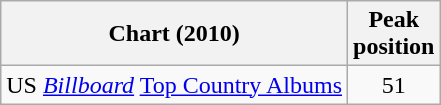<table class="wikitable">
<tr>
<th>Chart (2010)</th>
<th>Peak<br>position</th>
</tr>
<tr>
<td>US <em><a href='#'>Billboard</a></em> <a href='#'>Top Country Albums</a></td>
<td align="center">51</td>
</tr>
</table>
